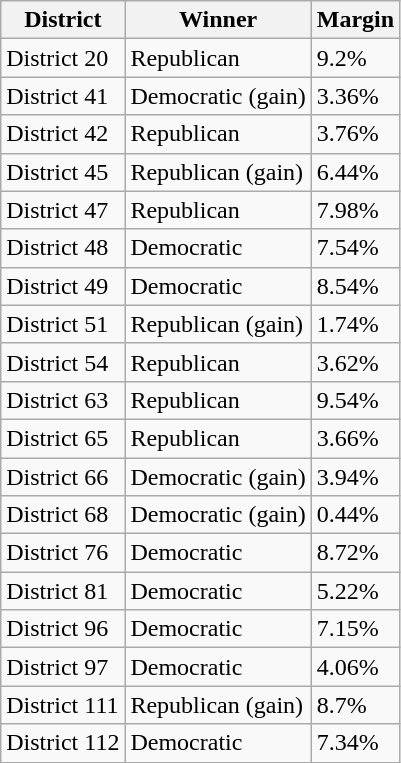<table class="wikitable sortable">
<tr>
<th>District</th>
<th>Winner</th>
<th>Margin</th>
</tr>
<tr>
<td>District 20</td>
<td data-sort-value=1 >Republican</td>
<td>9.2%</td>
</tr>
<tr>
<td>District 41</td>
<td data-sort-value=1 >Democratic (gain)</td>
<td>3.36%</td>
</tr>
<tr>
<td>District 42</td>
<td data-sort-value=1 >Republican</td>
<td>3.76%</td>
</tr>
<tr>
<td>District 45</td>
<td data-sort-value=1 >Republican (gain)</td>
<td>6.44%</td>
</tr>
<tr>
<td>District 47</td>
<td data-sort-value=1 >Republican</td>
<td>7.98%</td>
</tr>
<tr>
<td>District 48</td>
<td data-sort-value=1 >Democratic</td>
<td>7.54%</td>
</tr>
<tr>
<td>District 49</td>
<td data-sort-value=1 >Democratic</td>
<td>8.54%</td>
</tr>
<tr>
<td>District 51</td>
<td data-sort-value=1 >Republican (gain)</td>
<td>1.74%</td>
</tr>
<tr>
<td>District 54</td>
<td data-sort-value=1 >Republican</td>
<td>3.62%</td>
</tr>
<tr>
<td>District 63</td>
<td data-sort-value=1 >Republican</td>
<td>9.54%</td>
</tr>
<tr>
<td>District 65</td>
<td data-sort-value=1 >Republican</td>
<td>3.66%</td>
</tr>
<tr>
<td>District 66</td>
<td data-sort-value=1 >Democratic (gain)</td>
<td>3.94%</td>
</tr>
<tr>
<td>District 68</td>
<td data-sort-value=1 >Democratic (gain)</td>
<td>0.44%</td>
</tr>
<tr>
<td>District 76</td>
<td data-sort-value=1 >Democratic</td>
<td>8.72%</td>
</tr>
<tr>
<td>District 81</td>
<td data-sort-value=1 >Democratic</td>
<td>5.22%</td>
</tr>
<tr>
<td>District 96</td>
<td data-sort-value=1 >Democratic</td>
<td>7.15%</td>
</tr>
<tr>
<td>District 97</td>
<td data-sort-value=1 >Democratic</td>
<td>4.06%</td>
</tr>
<tr>
<td>District 111</td>
<td data-sort-value=1 >Republican (gain)</td>
<td>8.7%</td>
</tr>
<tr>
<td>District 112</td>
<td data-sort-value=1 >Democratic</td>
<td>7.34%</td>
</tr>
</table>
